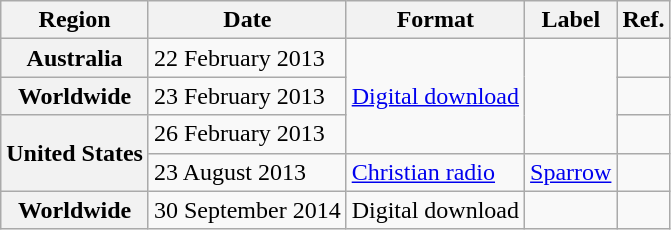<table class="wikitable plainrowheaders">
<tr>
<th scope="col">Region</th>
<th scope="col">Date</th>
<th scope="col">Format</th>
<th scope="col">Label</th>
<th scope="col">Ref.</th>
</tr>
<tr>
<th scope="row">Australia</th>
<td>22 February 2013</td>
<td rowspan="3"><a href='#'>Digital download</a></td>
<td rowspan="3"></td>
<td></td>
</tr>
<tr>
<th scope="row">Worldwide</th>
<td>23 February 2013</td>
<td></td>
</tr>
<tr>
<th scope="row" rowspan="2">United States</th>
<td>26 February 2013</td>
<td></td>
</tr>
<tr>
<td>23 August 2013</td>
<td><a href='#'>Christian radio</a></td>
<td><a href='#'>Sparrow</a></td>
<td></td>
</tr>
<tr>
<th scope="row">Worldwide</th>
<td>30 September 2014</td>
<td>Digital download<br></td>
<td></td>
<td></td>
</tr>
</table>
